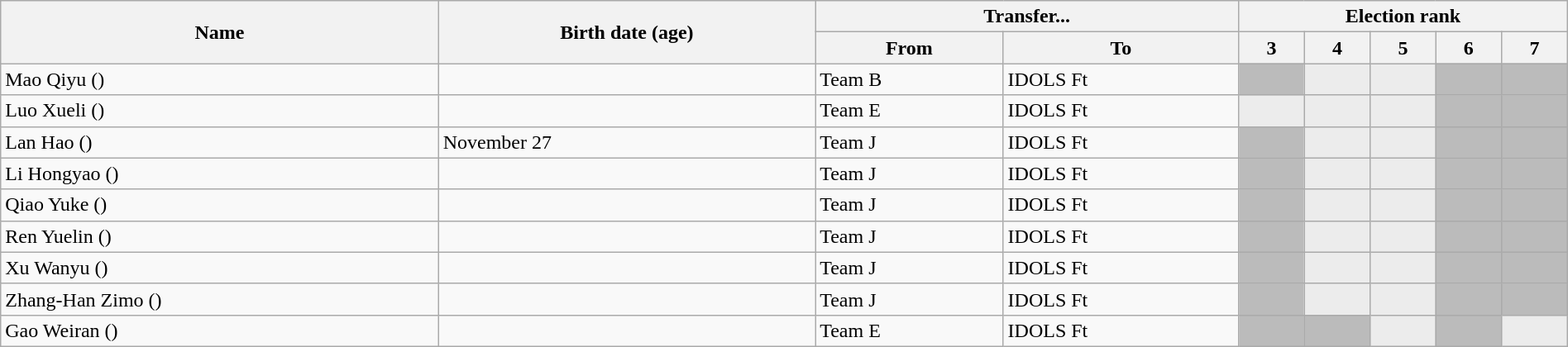<table class="wikitable sortable" style="text-align:center; width:100%;">
<tr>
<th rowspan="2">Name</th>
<th rowspan="2">Birth date (age)</th>
<th colspan="2">Transfer...</th>
<th colspan="5" class="unsortable">Election rank</th>
</tr>
<tr>
<th>From</th>
<th>To</th>
<th data-sort-type="number">3</th>
<th data-sort-type="number">4</th>
<th data-sort-type="number">5</th>
<th data-sort-type="number">6</th>
<th data-sort-type="number">7</th>
</tr>
<tr>
<td style="text-align:left;" data-sort-value="Mao, Qiyu">Mao Qiyu ()</td>
<td style="text-align:left;"></td>
<td style="text-align:left;">Team B</td>
<td style="text-align:left;">IDOLS Ft</td>
<td style="background:#bbb;"> </td>
<td style="background:#ececec; color:gray;"></td>
<td style="background:#ececec; color:gray;"></td>
<td style="background:#bbb;"> </td>
<td style="background:#bbb;"> </td>
</tr>
<tr>
<td style="text-align:left;" data-sort-value="Luo, Xueli">Luo Xueli ()</td>
<td style="text-align:left;"></td>
<td style="text-align:left;">Team E</td>
<td style="text-align:left;">IDOLS Ft</td>
<td style="background:#ececec; color:gray;"></td>
<td style="background:#ececec; color:gray;"></td>
<td style="background:#ececec; color:gray;"></td>
<td style="background:#bbb;"> </td>
<td style="background:#bbb;"> </td>
</tr>
<tr>
<td style="text-align:left;" data-sort-value="Lan, Hao">Lan Hao ()</td>
<td style="text-align:left;">November 27</td>
<td style="text-align:left;">Team J</td>
<td style="text-align:left;">IDOLS Ft</td>
<td style="background:#bbb;"> </td>
<td style="background:#ececec; color:gray;"></td>
<td style="background:#ececec; color:gray;"></td>
<td style="background:#bbb;"> </td>
<td style="background:#bbb;"> </td>
</tr>
<tr>
<td style="text-align:left;" data-sort-value="Li, Hongyao">Li Hongyao ()</td>
<td style="text-align:left;"></td>
<td style="text-align:left;">Team J</td>
<td style="text-align:left;">IDOLS Ft</td>
<td style="background:#bbb;"> </td>
<td style="background:#ececec; color:gray;"></td>
<td style="background:#ececec; color:gray;"></td>
<td style="background:#bbb;"> </td>
<td style="background:#bbb;"> </td>
</tr>
<tr>
<td style="text-align:left;" data-sort-value="Qiao, Yuke">Qiao Yuke ()</td>
<td style="text-align:left;"></td>
<td style="text-align:left;">Team J</td>
<td style="text-align:left;">IDOLS Ft</td>
<td style="background:#bbb;"> </td>
<td style="background:#ececec; color:gray;"></td>
<td style="background:#ececec; color:gray;"></td>
<td style="background:#bbb;"> </td>
<td style="background:#bbb;"> </td>
</tr>
<tr>
<td style="text-align:left;" data-sort-value="Ren, Yuelin">Ren Yuelin ()</td>
<td style="text-align:left;"></td>
<td style="text-align:left;">Team J</td>
<td style="text-align:left;">IDOLS Ft</td>
<td style="background:#bbb;"> </td>
<td style="background:#ececec; color:gray;"></td>
<td style="background:#ececec; color:gray;"></td>
<td style="background:#bbb;"> </td>
<td style="background:#bbb;"> </td>
</tr>
<tr>
<td style="text-align:left;" data-sort-value="Xu, Wanyu">Xu Wanyu ()</td>
<td style="text-align:left;"></td>
<td style="text-align:left;">Team J</td>
<td style="text-align:left;">IDOLS Ft</td>
<td style="background:#bbb;"> </td>
<td style="background:#ececec; color:gray;"></td>
<td style="background:#ececec; color:gray;"></td>
<td style="background:#bbb;"> </td>
<td style="background:#bbb;"> </td>
</tr>
<tr>
<td style="text-align:left;" data-sort-value="Zhanghan, Zimo">Zhang-Han Zimo ()</td>
<td style="text-align:left;"></td>
<td style="text-align:left;">Team J</td>
<td style="text-align:left;">IDOLS Ft</td>
<td style="background:#bbb;"> </td>
<td style="background:#ececec; color:gray;"></td>
<td style="background:#ececec; color:gray;"></td>
<td style="background:#bbb;"> </td>
<td style="background:#bbb;"> </td>
</tr>
<tr>
<td style="text-align:left;" data-sort-value="Gao, Weiran">Gao Weiran () </td>
<td style="text-align:left;"></td>
<td style="text-align:left;">Team E</td>
<td style="text-align:left;">IDOLS Ft</td>
<td style="background:#bbb;"> </td>
<td style="background:#bbb;"> </td>
<td style="background:#ececec; color:gray;"></td>
<td style="background:#bbb;"> </td>
<td style="background:#ececec; color:gray;"></td>
</tr>
</table>
